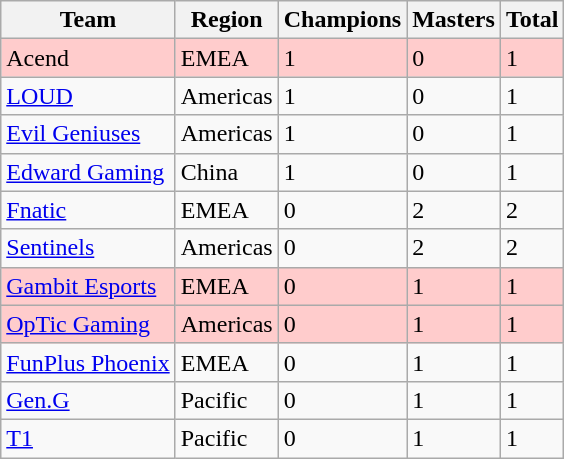<table class="wikitable sortable">
<tr>
<th>Team</th>
<th>Region</th>
<th>Champions</th>
<th>Masters</th>
<th>Total</th>
</tr>
<tr bgcolor="#fcc">
<td>Acend</td>
<td>EMEA</td>
<td>1</td>
<td>0</td>
<td>1</td>
</tr>
<tr>
<td><a href='#'>LOUD</a></td>
<td>Americas</td>
<td>1</td>
<td>0</td>
<td>1</td>
</tr>
<tr>
<td><a href='#'>Evil Geniuses</a></td>
<td>Americas</td>
<td>1</td>
<td>0</td>
<td>1</td>
</tr>
<tr>
<td><a href='#'>Edward Gaming</a></td>
<td>China</td>
<td>1</td>
<td>0</td>
<td>1</td>
</tr>
<tr>
<td><a href='#'>Fnatic</a></td>
<td>EMEA</td>
<td>0</td>
<td>2</td>
<td>2</td>
</tr>
<tr>
<td><a href='#'>Sentinels</a></td>
<td>Americas</td>
<td>0</td>
<td>2</td>
<td>2</td>
</tr>
<tr bgcolor="#fcc">
<td><a href='#'>Gambit Esports</a></td>
<td>EMEA</td>
<td>0</td>
<td>1</td>
<td>1</td>
</tr>
<tr bgcolor="#fcc">
<td><a href='#'>OpTic Gaming</a></td>
<td>Americas</td>
<td>0</td>
<td>1</td>
<td>1</td>
</tr>
<tr>
<td><a href='#'>FunPlus Phoenix</a></td>
<td>EMEA</td>
<td>0</td>
<td>1</td>
<td>1</td>
</tr>
<tr>
<td><a href='#'>Gen.G</a></td>
<td>Pacific</td>
<td>0</td>
<td>1</td>
<td>1</td>
</tr>
<tr>
<td><a href='#'>T1</a></td>
<td>Pacific</td>
<td>0</td>
<td>1</td>
<td>1</td>
</tr>
</table>
